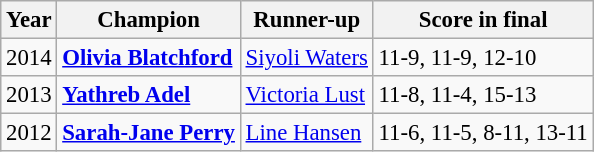<table class="wikitable" style="font-size: 95%;">
<tr>
<th>Year</th>
<th>Champion</th>
<th>Runner-up</th>
<th>Score in final</th>
</tr>
<tr>
<td>2014</td>
<td> <strong><a href='#'>Olivia Blatchford</a></strong></td>
<td> <a href='#'>Siyoli Waters</a></td>
<td>11-9, 11-9, 12-10</td>
</tr>
<tr>
<td>2013</td>
<td> <strong><a href='#'>Yathreb Adel</a></strong></td>
<td> <a href='#'>Victoria Lust</a></td>
<td>11-8, 11-4, 15-13</td>
</tr>
<tr>
<td>2012</td>
<td> <strong><a href='#'>Sarah-Jane Perry</a></strong></td>
<td> <a href='#'>Line Hansen</a></td>
<td>11-6, 11-5, 8-11, 13-11</td>
</tr>
</table>
